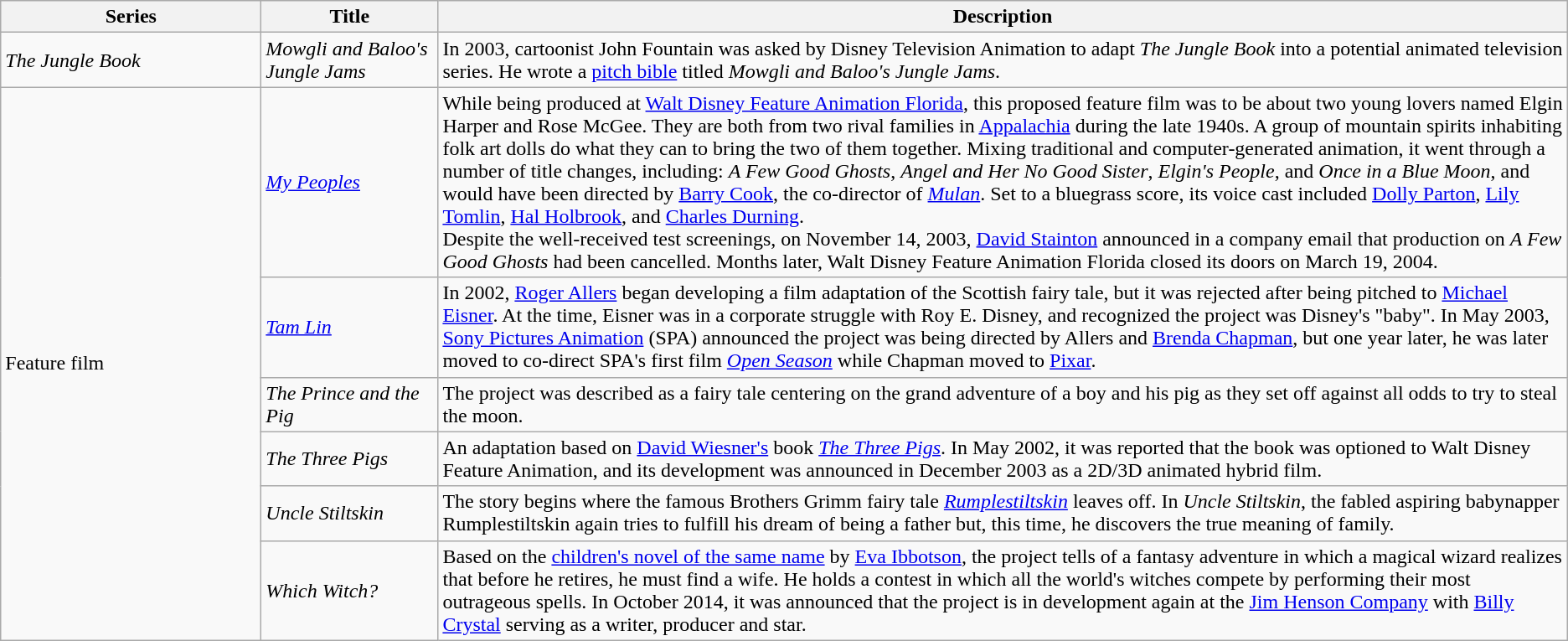<table class="wikitable">
<tr>
<th style="width:150pt;">Series</th>
<th style="width:100pt;">Title</th>
<th>Description</th>
</tr>
<tr>
<td><em>The Jungle Book</em></td>
<td><em>Mowgli and Baloo's Jungle Jams</em></td>
<td>In 2003, cartoonist John Fountain was asked by Disney Television Animation to adapt <em>The Jungle Book</em> into a potential animated television series. He wrote a <a href='#'>pitch bible</a> titled <em>Mowgli and Baloo's Jungle Jams</em>.</td>
</tr>
<tr>
<td rowspan="6">Feature film</td>
<td><em><a href='#'>My Peoples</a></em></td>
<td>While being produced at <a href='#'>Walt Disney Feature Animation Florida</a>, this proposed feature film was to be about two young lovers named Elgin Harper and Rose McGee. They are both from two rival families in <a href='#'>Appalachia</a> during the late 1940s. A group of mountain spirits inhabiting folk art dolls do what they can to bring the two of them together. Mixing traditional and computer-generated animation, it went through a number of title changes, including: <em>A Few Good Ghosts</em>, <em>Angel and Her No Good Sister</em>, <em>Elgin's People</em>, and <em>Once in a Blue Moon</em>, and would have been directed by <a href='#'>Barry Cook</a>, the co-director of <em><a href='#'>Mulan</a></em>. Set to a bluegrass score, its voice cast included <a href='#'>Dolly Parton</a>, <a href='#'>Lily Tomlin</a>, <a href='#'>Hal Holbrook</a>, and <a href='#'>Charles Durning</a>.<br>Despite the well-received test screenings, on November 14, 2003, <a href='#'>David Stainton</a> announced in a company email that production on <em>A Few Good Ghosts</em> had been cancelled. Months later, Walt Disney Feature Animation Florida closed its doors on March 19, 2004.</td>
</tr>
<tr>
<td><em><a href='#'>Tam Lin</a></em></td>
<td>In 2002, <a href='#'>Roger Allers</a> began developing a film adaptation of the Scottish fairy tale, but it was rejected after being pitched to <a href='#'>Michael Eisner</a>. At the time, Eisner was in a corporate struggle with Roy E. Disney, and recognized the project was Disney's "baby". In May 2003, <a href='#'>Sony Pictures Animation</a> (SPA) announced the project was being directed by Allers and <a href='#'>Brenda Chapman</a>, but one year later, he was later moved to co-direct SPA's first film <em><a href='#'>Open Season</a></em> while Chapman moved to <a href='#'>Pixar</a>.</td>
</tr>
<tr>
<td><em>The Prince and the Pig</em></td>
<td>The project was described as a fairy tale centering on the grand adventure of a boy and his pig as they set off against all odds to try to steal the moon.</td>
</tr>
<tr>
<td><em>The Three Pigs</em></td>
<td>An adaptation based on <a href='#'>David Wiesner's</a> book <em><a href='#'>The Three Pigs</a></em>. In May 2002, it was reported that the book was optioned to Walt Disney Feature Animation, and its development was announced in December 2003 as a 2D/3D animated hybrid film.</td>
</tr>
<tr>
<td><em>Uncle Stiltskin</em></td>
<td>The story begins where the famous Brothers Grimm fairy tale <em><a href='#'>Rumplestiltskin</a></em> leaves off. In <em>Uncle Stiltskin</em>, the fabled aspiring babynapper Rumplestiltskin again tries to fulfill his dream of being a father but, this time, he discovers the true meaning of family.</td>
</tr>
<tr>
<td><em>Which Witch?</em></td>
<td>Based on the <a href='#'>children's novel of the same name</a> by <a href='#'>Eva Ibbotson</a>, the project tells of a fantasy adventure in which a magical wizard realizes that before he retires, he must find a wife. He holds a contest in which all the world's witches compete by performing their most outrageous spells. In October 2014, it was announced that the project is in development again at the <a href='#'>Jim Henson Company</a> with <a href='#'>Billy Crystal</a> serving as a writer, producer and star.</td>
</tr>
</table>
